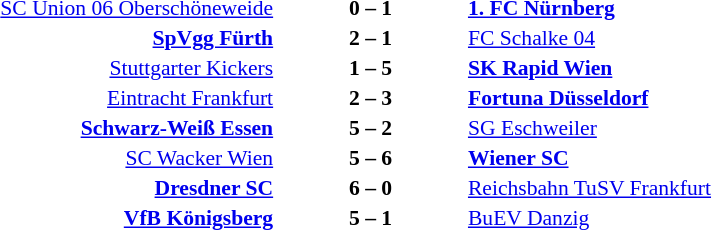<table width=100% cellspacing=1>
<tr>
<th width=25%></th>
<th width=10%></th>
<th width=25%></th>
<th></th>
</tr>
<tr style=font-size:90%>
<td align=right><a href='#'>SC Union 06 Oberschöneweide</a></td>
<td align=center><strong>0 – 1</strong></td>
<td><strong><a href='#'>1. FC Nürnberg</a></strong></td>
</tr>
<tr style=font-size:90%>
<td align=right><strong><a href='#'>SpVgg Fürth</a></strong></td>
<td align=center><strong>2 – 1</strong></td>
<td><a href='#'>FC Schalke 04</a></td>
</tr>
<tr style=font-size:90%>
<td align=right><a href='#'>Stuttgarter Kickers</a></td>
<td align=center><strong>1 – 5</strong></td>
<td><strong><a href='#'>SK Rapid Wien</a></strong></td>
</tr>
<tr style=font-size:90%>
<td align=right><a href='#'>Eintracht Frankfurt</a></td>
<td align=center><strong>2 – 3</strong></td>
<td><strong><a href='#'>Fortuna Düsseldorf</a></strong></td>
</tr>
<tr style=font-size:90%>
<td align=right><strong><a href='#'>Schwarz-Weiß Essen</a></strong></td>
<td align=center><strong>5 – 2</strong></td>
<td><a href='#'>SG Eschweiler</a></td>
</tr>
<tr style=font-size:90%>
<td align=right><a href='#'>SC Wacker Wien</a></td>
<td align=center><strong>5 – 6</strong></td>
<td><strong><a href='#'>Wiener SC</a></strong></td>
</tr>
<tr style=font-size:90%>
<td align=right><strong><a href='#'>Dresdner SC</a></strong></td>
<td align=center><strong>6 – 0</strong></td>
<td><a href='#'>Reichsbahn TuSV Frankfurt</a></td>
</tr>
<tr style=font-size:90%>
<td align=right><strong><a href='#'>VfB Königsberg</a></strong></td>
<td align=center><strong>5 – 1</strong></td>
<td><a href='#'>BuEV Danzig</a></td>
</tr>
</table>
